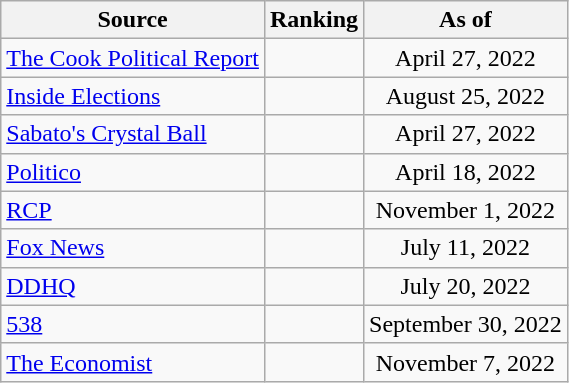<table class="wikitable" style="text-align:center">
<tr>
<th>Source</th>
<th>Ranking</th>
<th>As of</th>
</tr>
<tr>
<td align=left><a href='#'>The Cook Political Report</a></td>
<td></td>
<td>April 27, 2022</td>
</tr>
<tr>
<td align=left><a href='#'>Inside Elections</a></td>
<td></td>
<td>August 25, 2022</td>
</tr>
<tr>
<td align=left><a href='#'>Sabato's Crystal Ball</a></td>
<td></td>
<td>April 27, 2022</td>
</tr>
<tr>
<td align="left"><a href='#'>Politico</a></td>
<td></td>
<td>April 18, 2022</td>
</tr>
<tr>
<td align="left"><a href='#'>RCP</a></td>
<td></td>
<td>November 1, 2022</td>
</tr>
<tr>
<td align=left><a href='#'>Fox News</a></td>
<td></td>
<td>July 11, 2022</td>
</tr>
<tr>
<td align="left"><a href='#'>DDHQ</a></td>
<td></td>
<td>July 20, 2022</td>
</tr>
<tr>
<td align="left"><a href='#'>538</a></td>
<td></td>
<td>September 30, 2022</td>
</tr>
<tr>
<td align="left"><a href='#'>The Economist</a></td>
<td></td>
<td>November 7, 2022</td>
</tr>
</table>
